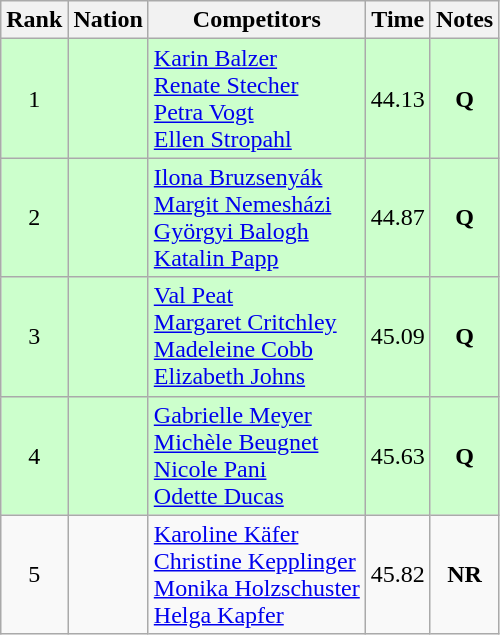<table class="wikitable sortable" style="text-align:center">
<tr>
<th>Rank</th>
<th>Nation</th>
<th>Competitors</th>
<th>Time</th>
<th>Notes</th>
</tr>
<tr bgcolor=ccffcc>
<td>1</td>
<td align=left></td>
<td align=left><a href='#'>Karin Balzer</a><br><a href='#'>Renate Stecher</a><br><a href='#'>Petra Vogt</a><br><a href='#'>Ellen Stropahl</a></td>
<td>44.13</td>
<td><strong>Q</strong></td>
</tr>
<tr bgcolor=ccffcc>
<td>2</td>
<td align=left></td>
<td align=left><a href='#'>Ilona Bruzsenyák</a><br><a href='#'>Margit Nemesházi</a><br><a href='#'>Györgyi Balogh</a><br><a href='#'>Katalin Papp</a></td>
<td>44.87</td>
<td><strong>Q</strong></td>
</tr>
<tr bgcolor=ccffcc>
<td>3</td>
<td align=left></td>
<td align=left><a href='#'>Val Peat</a><br><a href='#'>Margaret Critchley</a><br><a href='#'>Madeleine Cobb</a><br><a href='#'>Elizabeth Johns</a></td>
<td>45.09</td>
<td><strong>Q</strong></td>
</tr>
<tr bgcolor=ccffcc>
<td>4</td>
<td align=left></td>
<td align=left><a href='#'>Gabrielle Meyer</a><br><a href='#'>Michèle Beugnet</a><br><a href='#'>Nicole Pani</a><br><a href='#'>Odette Ducas</a></td>
<td>45.63</td>
<td><strong>Q</strong></td>
</tr>
<tr>
<td>5</td>
<td align=left></td>
<td align=left><a href='#'>Karoline Käfer</a><br><a href='#'>Christine Kepplinger</a><br><a href='#'>Monika Holzschuster</a><br><a href='#'>Helga Kapfer</a></td>
<td>45.82</td>
<td><strong>NR</strong></td>
</tr>
</table>
